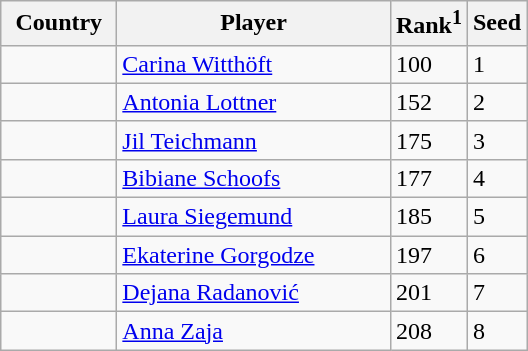<table class="sortable wikitable">
<tr>
<th width="70">Country</th>
<th width="175">Player</th>
<th>Rank<sup>1</sup></th>
<th>Seed</th>
</tr>
<tr>
<td></td>
<td><a href='#'>Carina Witthöft</a></td>
<td>100</td>
<td>1</td>
</tr>
<tr>
<td></td>
<td><a href='#'>Antonia Lottner</a></td>
<td>152</td>
<td>2</td>
</tr>
<tr>
<td></td>
<td><a href='#'>Jil Teichmann</a></td>
<td>175</td>
<td>3</td>
</tr>
<tr>
<td></td>
<td><a href='#'>Bibiane Schoofs</a></td>
<td>177</td>
<td>4</td>
</tr>
<tr>
<td></td>
<td><a href='#'>Laura Siegemund</a></td>
<td>185</td>
<td>5</td>
</tr>
<tr>
<td></td>
<td><a href='#'>Ekaterine Gorgodze</a></td>
<td>197</td>
<td>6</td>
</tr>
<tr>
<td></td>
<td><a href='#'>Dejana Radanović</a></td>
<td>201</td>
<td>7</td>
</tr>
<tr>
<td></td>
<td><a href='#'>Anna Zaja</a></td>
<td>208</td>
<td>8</td>
</tr>
</table>
